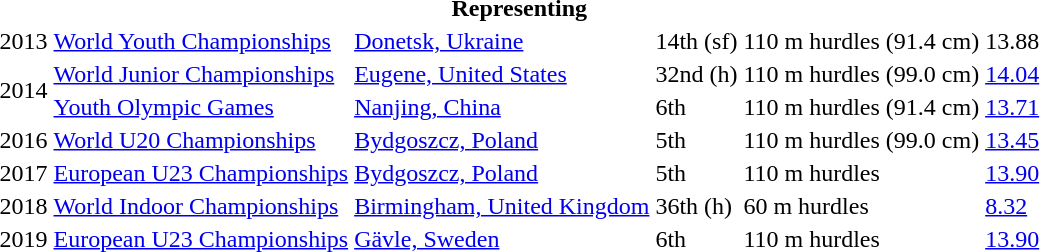<table>
<tr>
<th colspan="6">Representing </th>
</tr>
<tr>
<td>2013</td>
<td><a href='#'>World Youth Championships</a></td>
<td><a href='#'>Donetsk, Ukraine</a></td>
<td>14th (sf)</td>
<td>110 m hurdles (91.4 cm)</td>
<td>13.88</td>
</tr>
<tr>
<td rowspan=2>2014</td>
<td><a href='#'>World Junior Championships</a></td>
<td><a href='#'>Eugene, United States</a></td>
<td>32nd (h)</td>
<td>110 m hurdles (99.0 cm)</td>
<td><a href='#'>14.04</a></td>
</tr>
<tr>
<td><a href='#'>Youth Olympic Games</a></td>
<td><a href='#'>Nanjing, China</a></td>
<td>6th</td>
<td>110 m hurdles (91.4 cm)</td>
<td><a href='#'>13.71</a></td>
</tr>
<tr>
<td>2016</td>
<td><a href='#'>World U20 Championships</a></td>
<td><a href='#'>Bydgoszcz, Poland</a></td>
<td>5th</td>
<td>110 m hurdles (99.0 cm)</td>
<td><a href='#'>13.45</a></td>
</tr>
<tr>
<td>2017</td>
<td><a href='#'>European U23 Championships</a></td>
<td><a href='#'>Bydgoszcz, Poland</a></td>
<td>5th</td>
<td>110 m hurdles</td>
<td><a href='#'>13.90</a></td>
</tr>
<tr>
<td>2018</td>
<td><a href='#'>World Indoor Championships</a></td>
<td><a href='#'>Birmingham, United Kingdom</a></td>
<td>36th (h)</td>
<td>60 m hurdles</td>
<td><a href='#'>8.32</a></td>
</tr>
<tr>
<td>2019</td>
<td><a href='#'>European U23 Championships</a></td>
<td><a href='#'>Gävle, Sweden</a></td>
<td>6th</td>
<td>110 m hurdles</td>
<td><a href='#'>13.90</a></td>
</tr>
</table>
